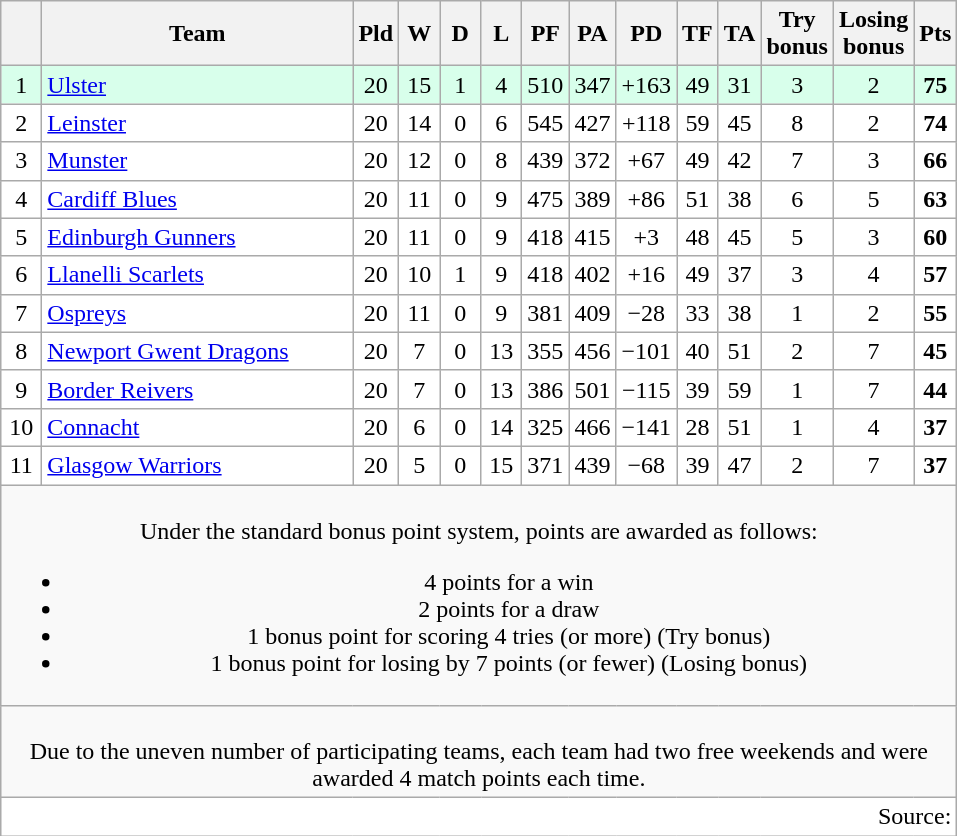<table class="wikitable" style="float:left; margin-right:15px; text-align: center;">
<tr>
<th width="20"></th>
<th width="200">Team</th>
<th width="20">Pld</th>
<th width="20">W</th>
<th width="20">D</th>
<th width="20">L</th>
<th width="20">PF</th>
<th width="20">PA</th>
<th width="20">PD</th>
<th width="20">TF</th>
<th width="20">TA</th>
<th width="20">Try bonus</th>
<th width="20">Losing bonus</th>
<th width="20">Pts</th>
</tr>
<tr bgcolor=#d8ffeb align=center>
<td>1</td>
<td align=left> <a href='#'>Ulster</a></td>
<td>20</td>
<td>15</td>
<td>1</td>
<td>4</td>
<td>510</td>
<td>347</td>
<td>+163</td>
<td>49</td>
<td>31</td>
<td>3</td>
<td>2</td>
<td><strong>75</strong></td>
</tr>
<tr bgcolor=#ffffff align=center>
<td>2</td>
<td align=left> <a href='#'>Leinster</a></td>
<td>20</td>
<td>14</td>
<td>0</td>
<td>6</td>
<td>545</td>
<td>427</td>
<td>+118</td>
<td>59</td>
<td>45</td>
<td>8</td>
<td>2</td>
<td><strong>74</strong></td>
</tr>
<tr bgcolor=#ffffff align=center>
<td>3</td>
<td align=left> <a href='#'>Munster</a></td>
<td>20</td>
<td>12</td>
<td>0</td>
<td>8</td>
<td>439</td>
<td>372</td>
<td>+67</td>
<td>49</td>
<td>42</td>
<td>7</td>
<td>3</td>
<td><strong>66</strong></td>
</tr>
<tr bgcolor=#ffffff align=center>
<td>4</td>
<td align=left> <a href='#'>Cardiff Blues</a></td>
<td>20</td>
<td>11</td>
<td>0</td>
<td>9</td>
<td>475</td>
<td>389</td>
<td>+86</td>
<td>51</td>
<td>38</td>
<td>6</td>
<td>5</td>
<td><strong>63</strong></td>
</tr>
<tr bgcolor=#ffffff align=center>
<td>5</td>
<td align=left> <a href='#'>Edinburgh Gunners</a></td>
<td>20</td>
<td>11</td>
<td>0</td>
<td>9</td>
<td>418</td>
<td>415</td>
<td>+3</td>
<td>48</td>
<td>45</td>
<td>5</td>
<td>3</td>
<td><strong>60</strong></td>
</tr>
<tr bgcolor=#ffffff align=center>
<td>6</td>
<td align=left> <a href='#'>Llanelli Scarlets</a></td>
<td>20</td>
<td>10</td>
<td>1</td>
<td>9</td>
<td>418</td>
<td>402</td>
<td>+16</td>
<td>49</td>
<td>37</td>
<td>3</td>
<td>4</td>
<td><strong>57</strong></td>
</tr>
<tr bgcolor=#ffffff align=center>
<td>7</td>
<td align=left> <a href='#'>Ospreys</a></td>
<td>20</td>
<td>11</td>
<td>0</td>
<td>9</td>
<td>381</td>
<td>409</td>
<td>−28</td>
<td>33</td>
<td>38</td>
<td>1</td>
<td>2</td>
<td><strong>55</strong></td>
</tr>
<tr bgcolor=#ffffff align=center>
<td>8</td>
<td align=left> <a href='#'>Newport Gwent Dragons</a></td>
<td>20</td>
<td>7</td>
<td>0</td>
<td>13</td>
<td>355</td>
<td>456</td>
<td>−101</td>
<td>40</td>
<td>51</td>
<td>2</td>
<td>7</td>
<td><strong>45</strong></td>
</tr>
<tr bgcolor=#ffffff align=center>
<td>9</td>
<td align=left> <a href='#'>Border Reivers</a></td>
<td>20</td>
<td>7</td>
<td>0</td>
<td>13</td>
<td>386</td>
<td>501</td>
<td>−115</td>
<td>39</td>
<td>59</td>
<td>1</td>
<td>7</td>
<td><strong>44</strong></td>
</tr>
<tr bgcolor=#ffffff align=center>
<td>10</td>
<td align=left> <a href='#'>Connacht</a></td>
<td>20</td>
<td>6</td>
<td>0</td>
<td>14</td>
<td>325</td>
<td>466</td>
<td>−141</td>
<td>28</td>
<td>51</td>
<td>1</td>
<td>4</td>
<td><strong>37</strong></td>
</tr>
<tr bgcolor=#ffffff align=center>
<td>11</td>
<td align=left> <a href='#'>Glasgow Warriors</a></td>
<td>20</td>
<td>5</td>
<td>0</td>
<td>15</td>
<td>371</td>
<td>439</td>
<td>−68</td>
<td>39</td>
<td>47</td>
<td>2</td>
<td>7</td>
<td><strong>37</strong></td>
</tr>
<tr>
<td colspan="14"><br>Under the standard bonus point system, points are awarded as follows:<ul><li>4 points for a win</li><li>2 points for a draw</li><li>1 bonus point for scoring 4 tries (or more) (Try bonus)</li><li>1 bonus point for losing by 7 points (or fewer) (Losing bonus)</li></ul></td>
</tr>
<tr>
<td colspan="14"><br>Due to the uneven number of participating teams, each team had two free weekends and were awarded 4 match points each time.</td>
</tr>
<tr>
<td colspan="14" style="text-align:right; background:#fff;" cellpadding="0" cellspacing="0">Source:  </td>
</tr>
</table>
